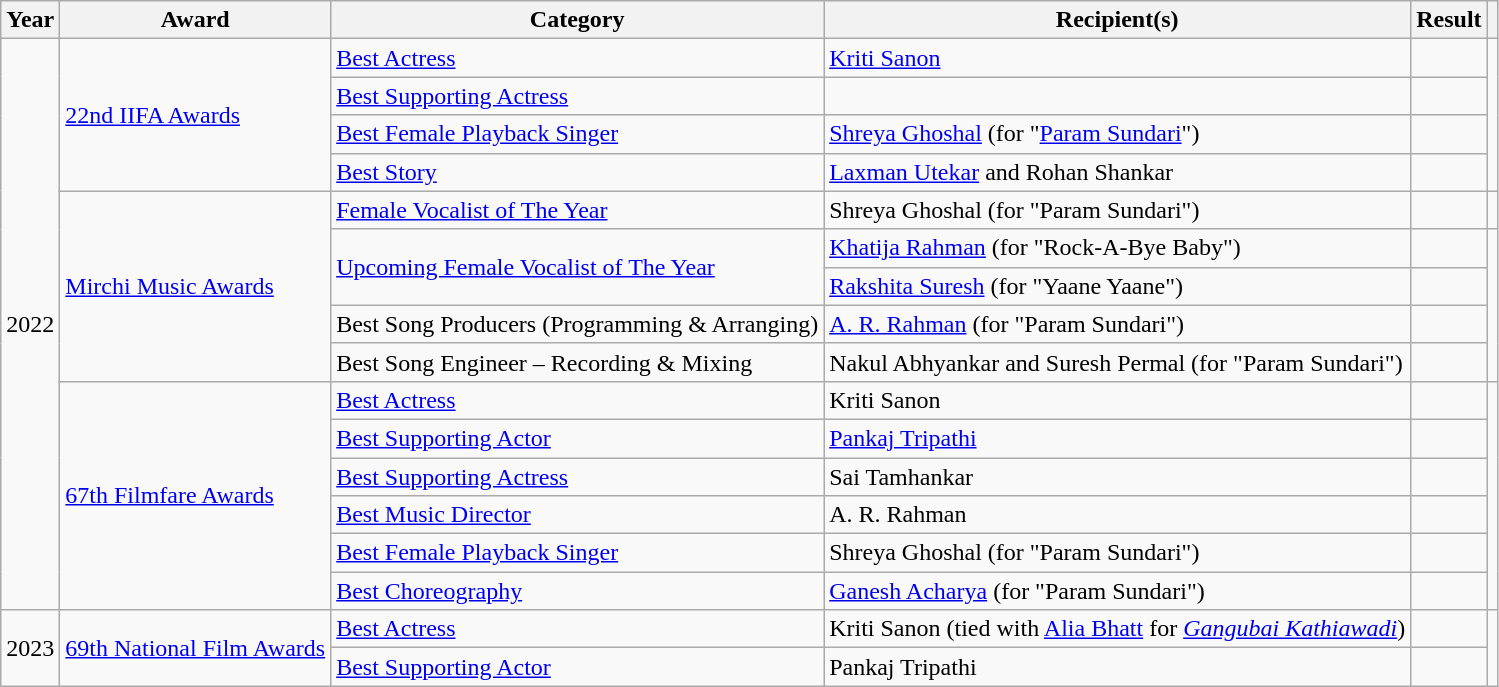<table class="wikitable plainrowheaders sortable">
<tr>
<th>Year</th>
<th>Award</th>
<th>Category</th>
<th>Recipient(s)</th>
<th>Result</th>
<th class="unsortable"></th>
</tr>
<tr>
<td rowspan="15">2022</td>
<td rowspan="4"><a href='#'>22nd IIFA Awards</a></td>
<td><a href='#'>Best Actress</a></td>
<td><a href='#'>Kriti Sanon</a></td>
<td></td>
<td rowspan="4" style="text-align:center;"><br><br></td>
</tr>
<tr>
<td><a href='#'>Best Supporting Actress</a></td>
<td></td>
<td></td>
</tr>
<tr>
<td><a href='#'>Best Female Playback Singer</a></td>
<td><a href='#'>Shreya Ghoshal</a> (for "<a href='#'>Param Sundari</a>")</td>
<td></td>
</tr>
<tr>
<td><a href='#'>Best Story</a></td>
<td><a href='#'>Laxman Utekar</a> and Rohan Shankar</td>
<td></td>
</tr>
<tr>
<td rowspan="5"><a href='#'>Mirchi Music Awards</a></td>
<td><a href='#'>Female Vocalist of The Year</a></td>
<td>Shreya Ghoshal (for "Param Sundari")</td>
<td></td>
<td></td>
</tr>
<tr>
<td rowspan="2"><a href='#'>Upcoming Female Vocalist of The Year</a></td>
<td><a href='#'>Khatija Rahman</a> (for "Rock-A-Bye Baby")</td>
<td></td>
<td rowspan="4"><br></td>
</tr>
<tr>
<td><a href='#'>Rakshita Suresh</a> (for "Yaane Yaane")</td>
<td></td>
</tr>
<tr>
<td>Best Song Producers (Programming & Arranging)</td>
<td><a href='#'>A. R. Rahman</a> (for "Param Sundari")</td>
<td></td>
</tr>
<tr>
<td>Best Song Engineer – Recording & Mixing</td>
<td>Nakul Abhyankar and Suresh Permal (for "Param Sundari")</td>
<td></td>
</tr>
<tr>
<td rowspan="6"><a href='#'>67th Filmfare Awards</a></td>
<td><a href='#'>Best Actress</a></td>
<td>Kriti Sanon</td>
<td></td>
<td rowspan="6" style="text-align:center;"></td>
</tr>
<tr>
<td><a href='#'>Best Supporting Actor</a></td>
<td><a href='#'>Pankaj Tripathi</a></td>
<td></td>
</tr>
<tr>
<td><a href='#'>Best Supporting Actress</a></td>
<td>Sai Tamhankar</td>
<td></td>
</tr>
<tr>
<td><a href='#'>Best Music Director</a></td>
<td>A. R. Rahman</td>
<td></td>
</tr>
<tr>
<td><a href='#'>Best Female Playback Singer</a></td>
<td>Shreya Ghoshal (for "Param Sundari")</td>
<td></td>
</tr>
<tr>
<td><a href='#'>Best Choreography</a></td>
<td><a href='#'>Ganesh Acharya</a> (for "Param Sundari")</td>
<td></td>
</tr>
<tr>
<td rowspan="2">2023</td>
<td rowspan="2"><a href='#'>69th National Film Awards</a></td>
<td><a href='#'>Best Actress</a></td>
<td>Kriti Sanon (tied with <a href='#'>Alia Bhatt</a> for <em><a href='#'>Gangubai Kathiawadi</a></em>)</td>
<td></td>
<td rowspan="2" align="center"></td>
</tr>
<tr>
<td><a href='#'>Best Supporting Actor</a></td>
<td>Pankaj Tripathi</td>
<td></td>
</tr>
</table>
